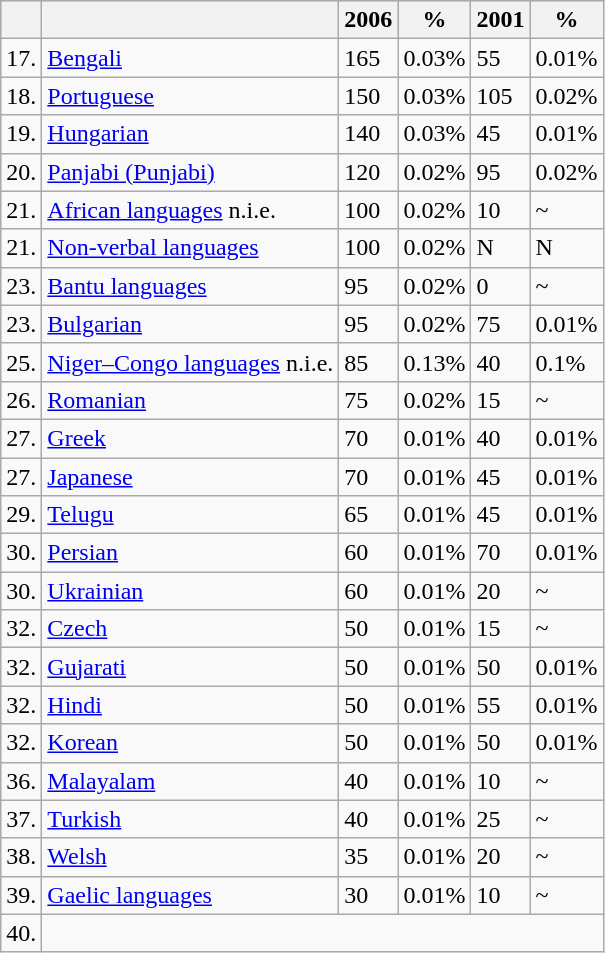<table class="wikitable" align="left">
<tr bgcolor="#CCCCCC">
<th></th>
<th></th>
<th>2006</th>
<th>%</th>
<th>2001</th>
<th>%</th>
</tr>
<tr>
<td>17.</td>
<td><a href='#'>Bengali</a></td>
<td>165</td>
<td>0.03%</td>
<td>55</td>
<td>0.01%</td>
</tr>
<tr>
<td>18.</td>
<td><a href='#'>Portuguese</a></td>
<td>150</td>
<td>0.03%</td>
<td>105</td>
<td>0.02%</td>
</tr>
<tr>
<td>19.</td>
<td><a href='#'>Hungarian</a></td>
<td>140</td>
<td>0.03%</td>
<td>45</td>
<td>0.01%</td>
</tr>
<tr>
<td>20.</td>
<td><a href='#'>Panjabi (Punjabi)</a></td>
<td>120</td>
<td>0.02%</td>
<td>95</td>
<td>0.02%</td>
</tr>
<tr>
<td>21.</td>
<td><a href='#'>African languages</a> n.i.e.</td>
<td>100</td>
<td>0.02%</td>
<td>10</td>
<td>~</td>
</tr>
<tr>
<td>21.</td>
<td><a href='#'>Non-verbal languages</a></td>
<td>100</td>
<td>0.02%</td>
<td>N</td>
<td>N</td>
</tr>
<tr>
<td>23.</td>
<td><a href='#'>Bantu languages</a></td>
<td>95</td>
<td>0.02%</td>
<td>0</td>
<td>~</td>
</tr>
<tr>
<td>23.</td>
<td><a href='#'>Bulgarian</a></td>
<td>95</td>
<td>0.02%</td>
<td>75</td>
<td>0.01%</td>
</tr>
<tr>
<td>25.</td>
<td><a href='#'>Niger–Congo languages</a> n.i.e.</td>
<td>85</td>
<td>0.13%</td>
<td>40</td>
<td>0.1%</td>
</tr>
<tr>
<td>26.</td>
<td><a href='#'>Romanian</a></td>
<td>75</td>
<td>0.02%</td>
<td>15</td>
<td>~</td>
</tr>
<tr>
<td>27.</td>
<td><a href='#'>Greek</a></td>
<td>70</td>
<td>0.01%</td>
<td>40</td>
<td>0.01%</td>
</tr>
<tr>
<td>27.</td>
<td><a href='#'>Japanese</a></td>
<td>70</td>
<td>0.01%</td>
<td>45</td>
<td>0.01%</td>
</tr>
<tr>
<td>29.</td>
<td><a href='#'>Telugu</a></td>
<td>65</td>
<td>0.01%</td>
<td>45</td>
<td>0.01%</td>
</tr>
<tr>
<td>30.</td>
<td><a href='#'>Persian</a></td>
<td>60</td>
<td>0.01%</td>
<td>70</td>
<td>0.01%</td>
</tr>
<tr>
<td>30.</td>
<td><a href='#'>Ukrainian</a></td>
<td>60</td>
<td>0.01%</td>
<td>20</td>
<td>~</td>
</tr>
<tr>
<td>32.</td>
<td><a href='#'>Czech</a></td>
<td>50</td>
<td>0.01%</td>
<td>15</td>
<td>~</td>
</tr>
<tr>
<td>32.</td>
<td><a href='#'>Gujarati</a></td>
<td>50</td>
<td>0.01%</td>
<td>50</td>
<td>0.01%</td>
</tr>
<tr>
<td>32.</td>
<td><a href='#'>Hindi</a></td>
<td>50</td>
<td>0.01%</td>
<td>55</td>
<td>0.01%</td>
</tr>
<tr>
<td>32.</td>
<td><a href='#'>Korean</a></td>
<td>50</td>
<td>0.01%</td>
<td>50</td>
<td>0.01%</td>
</tr>
<tr>
<td>36.</td>
<td><a href='#'>Malayalam</a></td>
<td>40</td>
<td>0.01%</td>
<td>10</td>
<td>~</td>
</tr>
<tr>
<td>37.</td>
<td><a href='#'>Turkish</a></td>
<td>40</td>
<td>0.01%</td>
<td>25</td>
<td>~</td>
</tr>
<tr>
<td>38.</td>
<td><a href='#'>Welsh</a></td>
<td>35</td>
<td>0.01%</td>
<td>20</td>
<td>~</td>
</tr>
<tr>
<td>39.</td>
<td><a href='#'>Gaelic languages</a></td>
<td>30</td>
<td>0.01%</td>
<td>10</td>
<td>~</td>
</tr>
<tr>
<td>40.</td>
</tr>
</table>
